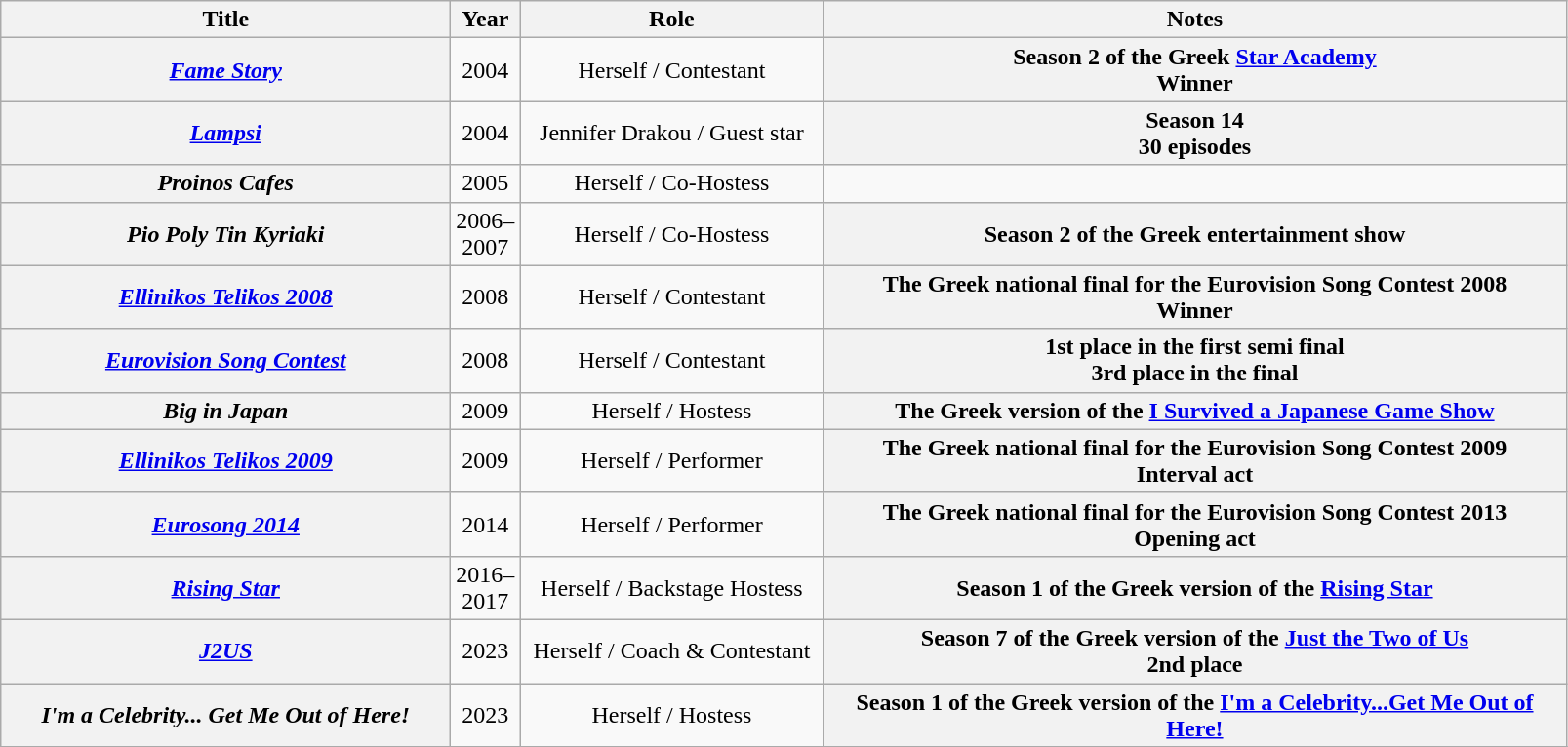<table class="wikitable sortable plainrowheaders" style="text-align:center;">
<tr>
<th scope="col" style="width:300px;">Title</th>
<th scope="col" style="width:5px;;">Year</th>
<th scope="col" style="width:200px;">Role</th>
<th scope="col" style="width:500px;" class="unsortable">Notes</th>
</tr>
<tr>
<th scope="row"><em><a href='#'>Fame Story</a></em></th>
<td>2004</td>
<td>Herself / Contestant</td>
<th scope="row">Season 2 of the Greek <a href='#'>Star Academy</a><br>Winner<br></th>
</tr>
<tr>
<th scope="row"><em><a href='#'>Lampsi</a></em></th>
<td>2004</td>
<td>Jennifer Drakou / Guest star</td>
<th scope="row">Season 14 <br>30 episodes<br></th>
</tr>
<tr>
<th scope="row"><em>Proinos Cafes</em></th>
<td>2005</td>
<td>Herself / Co-Hostess</td>
<td></td>
</tr>
<tr>
<th scope="row"><em>Pio Poly Tin Kyriaki</em></th>
<td>2006–2007</td>
<td>Herself / Co-Hostess</td>
<th scope="row">Season 2 of the Greek entertainment show</th>
</tr>
<tr>
<th scope="row"><em><a href='#'>Ellinikos Telikos 2008</a></em></th>
<td>2008</td>
<td>Herself / Contestant</td>
<th scope="row">The Greek national final for the Eurovision Song Contest 2008<br>Winner</th>
</tr>
<tr>
<th scope="row"><em><a href='#'>Eurovision Song Contest</a></em></th>
<td>2008</td>
<td>Herself / Contestant</td>
<th scope="row">1st place in the first semi final<br>3rd place in the final</th>
</tr>
<tr>
<th scope="row"><em>Big in Japan</em></th>
<td>2009</td>
<td>Herself / Hostess</td>
<th scope="row">The Greek version of the <a href='#'>I Survived a Japanese Game Show</a></th>
</tr>
<tr>
<th scope="row"><em><a href='#'>Ellinikos Telikos 2009</a></em></th>
<td>2009</td>
<td>Herself / Performer</td>
<th scope="row">The Greek national final for the Eurovision Song Contest 2009<br>Interval act</th>
</tr>
<tr>
<th scope="row"><em><a href='#'>Eurosong 2014</a></em></th>
<td>2014</td>
<td>Herself / Performer</td>
<th scope="row">The Greek national final for the Eurovision Song Contest 2013<br>Opening act</th>
</tr>
<tr>
<th scope="row"><em><a href='#'>Rising Star</a></em></th>
<td>2016–2017</td>
<td>Herself / Backstage Hostess</td>
<th scope="row">Season 1 of the Greek version of the <a href='#'>Rising Star</a></th>
</tr>
<tr>
<th scope="row"><em><a href='#'>J2US</a></em></th>
<td>2023</td>
<td>Herself / Coach & Contestant</td>
<th scope="row">Season 7 of the Greek version of the <a href='#'>Just the Two of Us</a><br>2nd place</th>
</tr>
<tr>
<th scope="row"><em>I'm a Celebrity... Get Me Out of Here!</em></th>
<td>2023</td>
<td>Herself / Hostess</td>
<th scope="row">Season 1 of the Greek version of the <a href='#'>I'm a Celebrity...Get Me Out of Here!</a></th>
</tr>
<tr>
</tr>
</table>
